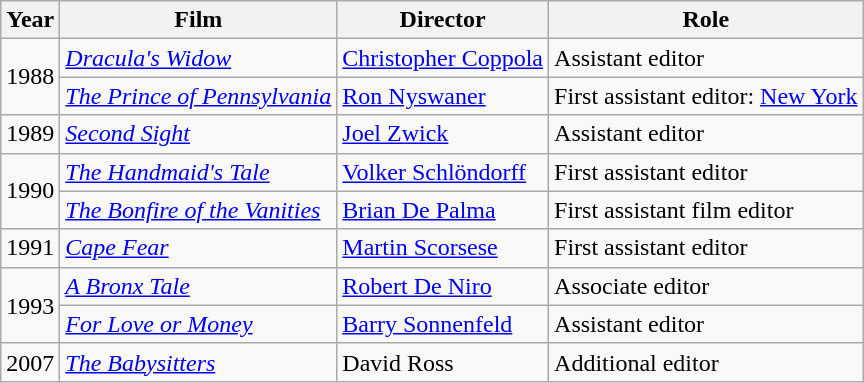<table class="wikitable">
<tr>
<th>Year</th>
<th>Film</th>
<th>Director</th>
<th>Role</th>
</tr>
<tr>
<td rowspan=2>1988</td>
<td><em><a href='#'>Dracula's Widow</a></em></td>
<td><a href='#'>Christopher Coppola</a></td>
<td>Assistant editor</td>
</tr>
<tr>
<td><em><a href='#'>The Prince of Pennsylvania</a></em></td>
<td><a href='#'>Ron Nyswaner</a></td>
<td>First assistant editor: <a href='#'>New York</a></td>
</tr>
<tr>
<td>1989</td>
<td><em><a href='#'>Second Sight</a></em></td>
<td><a href='#'>Joel Zwick</a></td>
<td>Assistant editor</td>
</tr>
<tr>
<td rowspan=2>1990</td>
<td><em><a href='#'>The Handmaid's Tale</a></em></td>
<td><a href='#'>Volker Schlöndorff</a></td>
<td>First assistant editor</td>
</tr>
<tr>
<td><em><a href='#'>The Bonfire of the Vanities</a></em></td>
<td><a href='#'>Brian De Palma</a></td>
<td>First assistant film editor</td>
</tr>
<tr>
<td>1991</td>
<td><em><a href='#'>Cape Fear</a></em></td>
<td><a href='#'>Martin Scorsese</a></td>
<td>First assistant editor</td>
</tr>
<tr>
<td rowspan=2>1993</td>
<td><em><a href='#'>A Bronx Tale</a></em></td>
<td><a href='#'>Robert De Niro</a></td>
<td>Associate editor</td>
</tr>
<tr>
<td><em><a href='#'>For Love or Money</a></em></td>
<td><a href='#'>Barry Sonnenfeld</a></td>
<td>Assistant editor</td>
</tr>
<tr>
<td>2007</td>
<td><em><a href='#'>The Babysitters</a></em></td>
<td>David Ross</td>
<td>Additional editor</td>
</tr>
</table>
